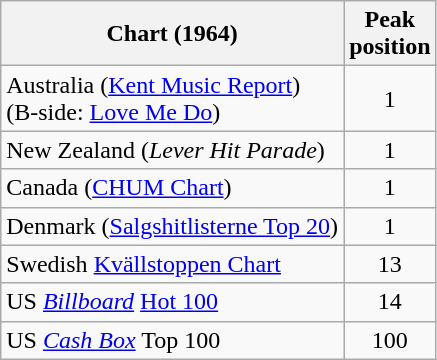<table class="wikitable sortable">
<tr>
<th align="left">Chart (1964)</th>
<th align="left">Peak<br>position</th>
</tr>
<tr>
<td>Australia (<a href='#'>Kent Music Report</a>)<br>(B-side: <a href='#'>Love Me Do</a>)</td>
<td style="text-align:center;">1</td>
</tr>
<tr>
<td>New Zealand (<em>Lever Hit Parade</em>)</td>
<td style="text-align:center;">1</td>
</tr>
<tr>
<td>Canada (<a href='#'>CHUM Chart</a>)</td>
<td style="text-align:center;">1</td>
</tr>
<tr>
<td>Denmark (<a href='#'>Salgshitlisterne Top 20</a>)</td>
<td style="text-align:center;">1</td>
</tr>
<tr>
<td>Swedish <a href='#'>Kvällstoppen Chart</a></td>
<td style="text-align:center;">13</td>
</tr>
<tr>
<td align="left">US <em><a href='#'>Billboard</a></em> <a href='#'>Hot 100</a></td>
<td style="text-align:center;">14</td>
</tr>
<tr>
<td align="left">US <em><a href='#'>Cash Box</a></em> Top 100</td>
<td style="text-align:center;">100</td>
</tr>
</table>
